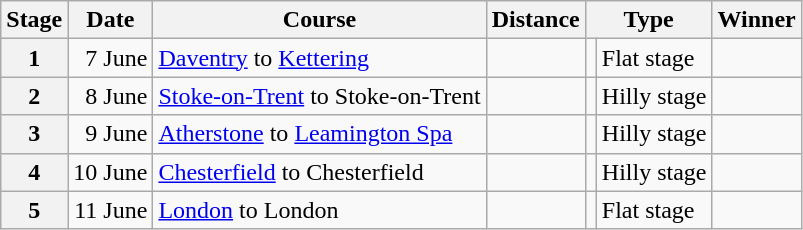<table class="wikitable">
<tr>
<th scope="col">Stage</th>
<th scope="col">Date</th>
<th scope="col">Course</th>
<th scope="col">Distance</th>
<th scope="col" colspan="2">Type</th>
<th scope="col">Winner</th>
</tr>
<tr>
<th scope="row">1</th>
<td style="text-align:right;">7 June</td>
<td><a href='#'>Daventry</a> to <a href='#'>Kettering</a></td>
<td></td>
<td></td>
<td>Flat stage</td>
<td></td>
</tr>
<tr>
<th scope="row">2</th>
<td style="text-align:right;">8 June</td>
<td><a href='#'>Stoke-on-Trent</a> to Stoke-on-Trent</td>
<td></td>
<td></td>
<td>Hilly stage</td>
<td></td>
</tr>
<tr>
<th scope="row">3</th>
<td style="text-align:right;">9 June</td>
<td><a href='#'>Atherstone</a> to <a href='#'>Leamington Spa</a></td>
<td></td>
<td></td>
<td>Hilly stage</td>
<td></td>
</tr>
<tr>
<th scope="row">4</th>
<td style="text-align:right;">10 June</td>
<td><a href='#'>Chesterfield</a> to Chesterfield</td>
<td></td>
<td></td>
<td>Hilly stage</td>
<td></td>
</tr>
<tr>
<th scope="row">5</th>
<td style="text-align:right;">11 June</td>
<td><a href='#'>London</a> to London</td>
<td></td>
<td></td>
<td>Flat stage</td>
<td></td>
</tr>
</table>
